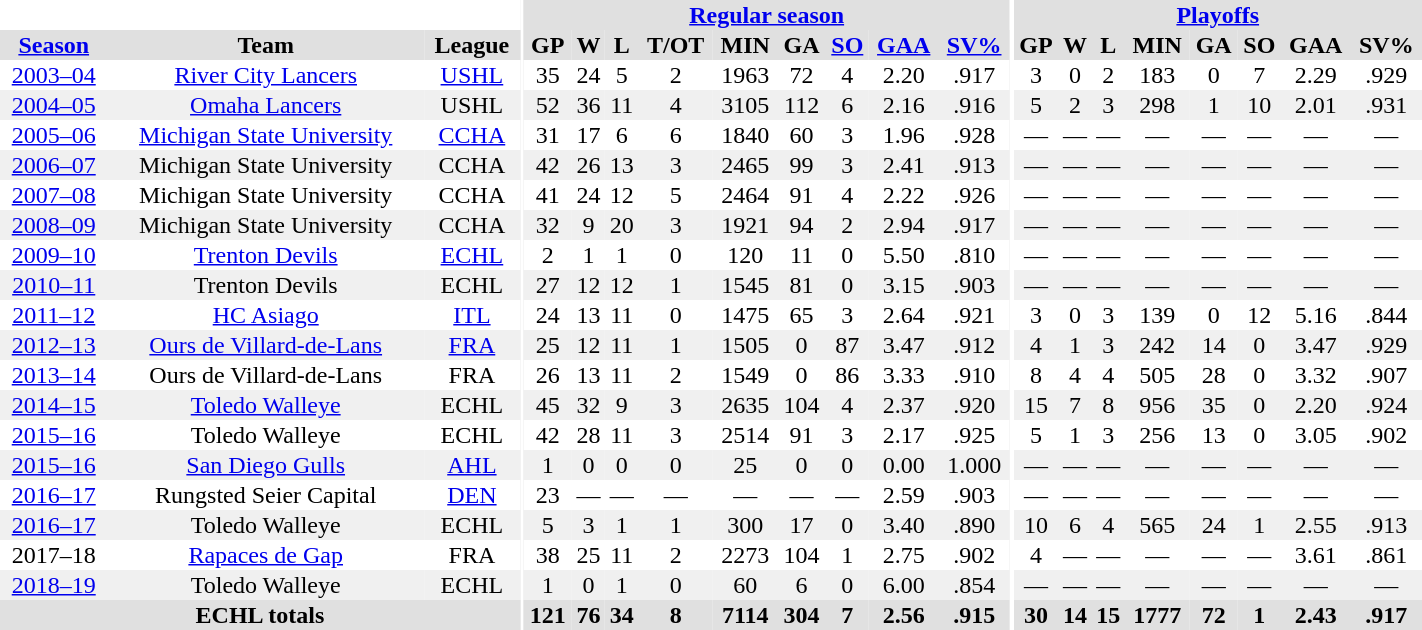<table border="0" cellpadding="1" cellspacing="0" style="text-align:center; width:75%">
<tr ALIGN="center" bgcolor="#e0e0e0">
<th align="center" colspan="3" bgcolor="#ffffff"></th>
<th align="center" rowspan="99" bgcolor="#ffffff"></th>
<th align="center" colspan="9" bgcolor="#e0e0e0"><a href='#'>Regular season</a></th>
<th align="center" rowspan="99" bgcolor="#ffffff"></th>
<th align="center" colspan="8" bgcolor="#e0e0e0"><a href='#'>Playoffs</a></th>
</tr>
<tr ALIGN="center" bgcolor="#e0e0e0">
<th><a href='#'>Season</a></th>
<th>Team</th>
<th>League</th>
<th>GP</th>
<th>W</th>
<th>L</th>
<th>T/OT</th>
<th>MIN</th>
<th>GA</th>
<th><a href='#'>SO</a></th>
<th><a href='#'>GAA</a></th>
<th><a href='#'>SV%</a></th>
<th>GP</th>
<th>W</th>
<th>L</th>
<th>MIN</th>
<th>GA</th>
<th>SO</th>
<th>GAA</th>
<th>SV%</th>
</tr>
<tr>
<td><a href='#'>2003–04</a></td>
<td><a href='#'>River City Lancers</a></td>
<td><a href='#'>USHL</a></td>
<td>35</td>
<td>24</td>
<td>5</td>
<td>2</td>
<td>1963</td>
<td>72</td>
<td>4</td>
<td>2.20</td>
<td>.917</td>
<td>3</td>
<td>0</td>
<td>2</td>
<td>183</td>
<td>0</td>
<td>7</td>
<td>2.29</td>
<td>.929</td>
</tr>
<tr bgcolor="#f0f0f0">
<td><a href='#'>2004–05</a></td>
<td><a href='#'>Omaha Lancers</a></td>
<td>USHL</td>
<td>52</td>
<td>36</td>
<td>11</td>
<td>4</td>
<td>3105</td>
<td>112</td>
<td>6</td>
<td>2.16</td>
<td>.916</td>
<td>5</td>
<td>2</td>
<td>3</td>
<td>298</td>
<td>1</td>
<td>10</td>
<td>2.01</td>
<td>.931</td>
</tr>
<tr>
<td><a href='#'>2005–06</a></td>
<td><a href='#'>Michigan State University</a></td>
<td><a href='#'>CCHA</a></td>
<td>31</td>
<td>17</td>
<td>6</td>
<td>6</td>
<td>1840</td>
<td>60</td>
<td>3</td>
<td>1.96</td>
<td>.928</td>
<td>—</td>
<td>—</td>
<td>—</td>
<td>—</td>
<td>—</td>
<td>—</td>
<td>—</td>
<td>—</td>
</tr>
<tr bgcolor="#f0f0f0">
<td><a href='#'>2006–07</a></td>
<td>Michigan State University</td>
<td>CCHA</td>
<td>42</td>
<td>26</td>
<td>13</td>
<td>3</td>
<td>2465</td>
<td>99</td>
<td>3</td>
<td>2.41</td>
<td>.913</td>
<td>—</td>
<td>—</td>
<td>—</td>
<td>—</td>
<td>—</td>
<td>—</td>
<td>—</td>
<td>—</td>
</tr>
<tr>
<td><a href='#'>2007–08</a></td>
<td>Michigan State University</td>
<td>CCHA</td>
<td>41</td>
<td>24</td>
<td>12</td>
<td>5</td>
<td>2464</td>
<td>91</td>
<td>4</td>
<td>2.22</td>
<td>.926</td>
<td>—</td>
<td>—</td>
<td>—</td>
<td>—</td>
<td>—</td>
<td>—</td>
<td>—</td>
<td>—</td>
</tr>
<tr bgcolor="#f0f0f0">
<td><a href='#'>2008–09</a></td>
<td>Michigan State University</td>
<td>CCHA</td>
<td>32</td>
<td>9</td>
<td>20</td>
<td>3</td>
<td>1921</td>
<td>94</td>
<td>2</td>
<td>2.94</td>
<td>.917</td>
<td>—</td>
<td>—</td>
<td>—</td>
<td>—</td>
<td>—</td>
<td>—</td>
<td>—</td>
<td>—</td>
</tr>
<tr>
<td><a href='#'>2009–10</a></td>
<td><a href='#'>Trenton Devils</a></td>
<td><a href='#'>ECHL</a></td>
<td>2</td>
<td>1</td>
<td>1</td>
<td>0</td>
<td>120</td>
<td>11</td>
<td>0</td>
<td>5.50</td>
<td>.810</td>
<td>—</td>
<td>—</td>
<td>—</td>
<td>—</td>
<td>—</td>
<td>—</td>
<td>—</td>
<td>—</td>
</tr>
<tr bgcolor="#f0f0f0">
<td><a href='#'>2010–11</a></td>
<td>Trenton Devils</td>
<td>ECHL</td>
<td>27</td>
<td>12</td>
<td>12</td>
<td>1</td>
<td>1545</td>
<td>81</td>
<td>0</td>
<td>3.15</td>
<td>.903</td>
<td>—</td>
<td>—</td>
<td>—</td>
<td>—</td>
<td>—</td>
<td>—</td>
<td>—</td>
<td>—</td>
</tr>
<tr>
<td><a href='#'>2011–12</a></td>
<td><a href='#'>HC Asiago</a></td>
<td><a href='#'>ITL</a></td>
<td>24</td>
<td>13</td>
<td>11</td>
<td>0</td>
<td>1475</td>
<td>65</td>
<td>3</td>
<td>2.64</td>
<td>.921</td>
<td>3</td>
<td>0</td>
<td>3</td>
<td>139</td>
<td>0</td>
<td>12</td>
<td>5.16</td>
<td>.844</td>
</tr>
<tr bgcolor="#f0f0f0">
<td><a href='#'>2012–13</a></td>
<td><a href='#'>Ours de Villard-de-Lans</a></td>
<td><a href='#'>FRA</a></td>
<td>25</td>
<td>12</td>
<td>11</td>
<td>1</td>
<td>1505</td>
<td>0</td>
<td>87</td>
<td>3.47</td>
<td>.912</td>
<td>4</td>
<td>1</td>
<td>3</td>
<td>242</td>
<td>14</td>
<td>0</td>
<td>3.47</td>
<td>.929</td>
</tr>
<tr>
<td><a href='#'>2013–14</a></td>
<td>Ours de Villard-de-Lans</td>
<td>FRA</td>
<td>26</td>
<td>13</td>
<td>11</td>
<td>2</td>
<td>1549</td>
<td>0</td>
<td>86</td>
<td>3.33</td>
<td>.910</td>
<td>8</td>
<td>4</td>
<td>4</td>
<td>505</td>
<td>28</td>
<td>0</td>
<td>3.32</td>
<td>.907</td>
</tr>
<tr bgcolor="#f0f0f0">
<td><a href='#'>2014–15</a></td>
<td><a href='#'>Toledo Walleye</a></td>
<td>ECHL</td>
<td>45</td>
<td>32</td>
<td>9</td>
<td>3</td>
<td>2635</td>
<td>104</td>
<td>4</td>
<td>2.37</td>
<td>.920</td>
<td>15</td>
<td>7</td>
<td>8</td>
<td>956</td>
<td>35</td>
<td>0</td>
<td>2.20</td>
<td>.924</td>
</tr>
<tr>
<td><a href='#'>2015–16</a></td>
<td>Toledo Walleye</td>
<td>ECHL</td>
<td>42</td>
<td>28</td>
<td>11</td>
<td>3</td>
<td>2514</td>
<td>91</td>
<td>3</td>
<td>2.17</td>
<td>.925</td>
<td>5</td>
<td>1</td>
<td>3</td>
<td>256</td>
<td>13</td>
<td>0</td>
<td>3.05</td>
<td>.902</td>
</tr>
<tr bgcolor="#f0f0f0">
<td><a href='#'>2015–16</a></td>
<td><a href='#'>San Diego Gulls</a></td>
<td><a href='#'>AHL</a></td>
<td>1</td>
<td>0</td>
<td>0</td>
<td>0</td>
<td>25</td>
<td>0</td>
<td>0</td>
<td>0.00</td>
<td>1.000</td>
<td>—</td>
<td>—</td>
<td>—</td>
<td>—</td>
<td>—</td>
<td>—</td>
<td>—</td>
<td>—</td>
</tr>
<tr>
<td><a href='#'>2016–17</a></td>
<td>Rungsted Seier Capital</td>
<td><a href='#'>DEN</a></td>
<td>23</td>
<td>—</td>
<td>—</td>
<td>—</td>
<td>—</td>
<td>—</td>
<td>—</td>
<td>2.59</td>
<td>.903</td>
<td>—</td>
<td>—</td>
<td>—</td>
<td>—</td>
<td>—</td>
<td>—</td>
<td>—</td>
<td>—</td>
</tr>
<tr bgcolor="#f0f0f0">
<td><a href='#'>2016–17</a></td>
<td>Toledo Walleye</td>
<td>ECHL</td>
<td>5</td>
<td>3</td>
<td>1</td>
<td>1</td>
<td>300</td>
<td>17</td>
<td>0</td>
<td>3.40</td>
<td>.890</td>
<td>10</td>
<td>6</td>
<td>4</td>
<td>565</td>
<td>24</td>
<td>1</td>
<td>2.55</td>
<td>.913</td>
</tr>
<tr>
<td>2017–18</td>
<td><a href='#'>Rapaces de Gap</a></td>
<td>FRA</td>
<td>38</td>
<td>25</td>
<td>11</td>
<td>2</td>
<td>2273</td>
<td>104</td>
<td>1</td>
<td>2.75</td>
<td>.902</td>
<td>4</td>
<td>—</td>
<td>—</td>
<td>—</td>
<td>—</td>
<td>—</td>
<td>3.61</td>
<td>.861</td>
</tr>
<tr bgcolor="#f0f0f0">
<td><a href='#'>2018–19</a></td>
<td>Toledo Walleye</td>
<td>ECHL</td>
<td>1</td>
<td>0</td>
<td>1</td>
<td>0</td>
<td>60</td>
<td>6</td>
<td>0</td>
<td>6.00</td>
<td>.854</td>
<td>—</td>
<td>—</td>
<td>—</td>
<td>—</td>
<td>—</td>
<td>—</td>
<td>—</td>
<td>—</td>
</tr>
<tr bgcolor="#e0e0e0">
<th colspan="3" align="center">ECHL totals</th>
<th>121</th>
<th>76</th>
<th>34</th>
<th>8</th>
<th>7114</th>
<th>304</th>
<th>7</th>
<th>2.56</th>
<th>.915</th>
<th>30</th>
<th>14</th>
<th>15</th>
<th>1777</th>
<th>72</th>
<th>1</th>
<th>2.43</th>
<th>.917</th>
</tr>
</table>
